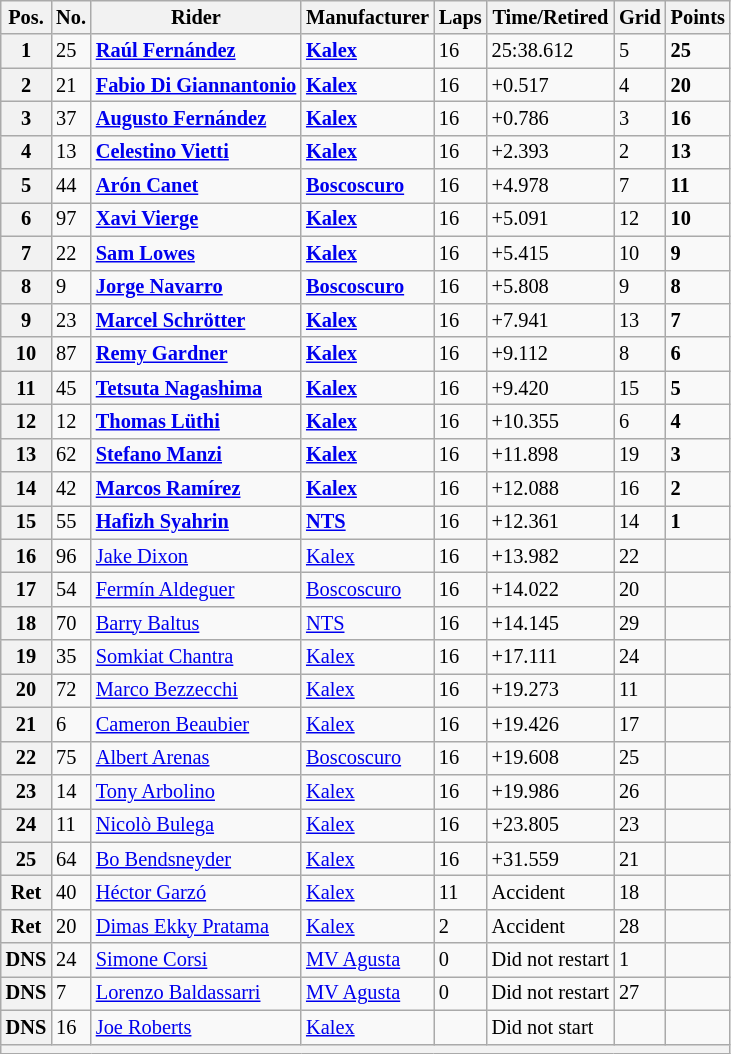<table class="wikitable" style="font-size: 85%;">
<tr>
<th>Pos.</th>
<th>No.</th>
<th>Rider</th>
<th>Manufacturer</th>
<th>Laps</th>
<th>Time/Retired</th>
<th>Grid</th>
<th>Points</th>
</tr>
<tr>
<th>1</th>
<td>25</td>
<td> <strong><a href='#'>Raúl Fernández</a></strong></td>
<td><strong><a href='#'>Kalex</a></strong></td>
<td>16</td>
<td>25:38.612</td>
<td>5</td>
<td><strong>25</strong></td>
</tr>
<tr>
<th>2</th>
<td>21</td>
<td> <strong><a href='#'>Fabio Di Giannantonio</a></strong></td>
<td><strong><a href='#'>Kalex</a></strong></td>
<td>16</td>
<td>+0.517</td>
<td>4</td>
<td><strong>20</strong></td>
</tr>
<tr>
<th>3</th>
<td>37</td>
<td> <strong><a href='#'>Augusto Fernández</a></strong></td>
<td><strong><a href='#'>Kalex</a></strong></td>
<td>16</td>
<td>+0.786</td>
<td>3</td>
<td><strong>16</strong></td>
</tr>
<tr>
<th>4</th>
<td>13</td>
<td> <strong><a href='#'>Celestino Vietti</a></strong></td>
<td><strong><a href='#'>Kalex</a></strong></td>
<td>16</td>
<td>+2.393</td>
<td>2</td>
<td><strong>13</strong></td>
</tr>
<tr>
<th>5</th>
<td>44</td>
<td> <strong><a href='#'>Arón Canet</a></strong></td>
<td><strong><a href='#'>Boscoscuro</a></strong></td>
<td>16</td>
<td>+4.978</td>
<td>7</td>
<td><strong>11</strong></td>
</tr>
<tr>
<th>6</th>
<td>97</td>
<td> <strong><a href='#'>Xavi Vierge</a></strong></td>
<td><strong><a href='#'>Kalex</a></strong></td>
<td>16</td>
<td>+5.091</td>
<td>12</td>
<td><strong>10</strong></td>
</tr>
<tr>
<th>7</th>
<td>22</td>
<td> <strong><a href='#'>Sam Lowes</a></strong></td>
<td><strong><a href='#'>Kalex</a></strong></td>
<td>16</td>
<td>+5.415</td>
<td>10</td>
<td><strong>9</strong></td>
</tr>
<tr>
<th>8</th>
<td>9</td>
<td> <strong><a href='#'>Jorge Navarro</a></strong></td>
<td><strong><a href='#'>Boscoscuro</a></strong></td>
<td>16</td>
<td>+5.808</td>
<td>9</td>
<td><strong>8</strong></td>
</tr>
<tr>
<th>9</th>
<td>23</td>
<td> <strong><a href='#'>Marcel Schrötter</a></strong></td>
<td><strong><a href='#'>Kalex</a></strong></td>
<td>16</td>
<td>+7.941</td>
<td>13</td>
<td><strong>7</strong></td>
</tr>
<tr>
<th>10</th>
<td>87</td>
<td> <strong><a href='#'>Remy Gardner</a></strong></td>
<td><strong><a href='#'>Kalex</a></strong></td>
<td>16</td>
<td>+9.112</td>
<td>8</td>
<td><strong>6</strong></td>
</tr>
<tr>
<th>11</th>
<td>45</td>
<td> <strong><a href='#'>Tetsuta Nagashima</a></strong></td>
<td><strong><a href='#'>Kalex</a></strong></td>
<td>16</td>
<td>+9.420</td>
<td>15</td>
<td><strong>5</strong></td>
</tr>
<tr>
<th>12</th>
<td>12</td>
<td> <strong><a href='#'>Thomas Lüthi</a></strong></td>
<td><strong><a href='#'>Kalex</a></strong></td>
<td>16</td>
<td>+10.355</td>
<td>6</td>
<td><strong>4</strong></td>
</tr>
<tr>
<th>13</th>
<td>62</td>
<td> <strong><a href='#'>Stefano Manzi</a></strong></td>
<td><strong><a href='#'>Kalex</a></strong></td>
<td>16</td>
<td>+11.898</td>
<td>19</td>
<td><strong>3</strong></td>
</tr>
<tr>
<th>14</th>
<td>42</td>
<td> <strong><a href='#'>Marcos Ramírez</a></strong></td>
<td><strong><a href='#'>Kalex</a></strong></td>
<td>16</td>
<td>+12.088</td>
<td>16</td>
<td><strong>2</strong></td>
</tr>
<tr>
<th>15</th>
<td>55</td>
<td> <strong><a href='#'>Hafizh Syahrin</a></strong></td>
<td><strong><a href='#'>NTS</a></strong></td>
<td>16</td>
<td>+12.361</td>
<td>14</td>
<td><strong>1</strong></td>
</tr>
<tr>
<th>16</th>
<td>96</td>
<td> <a href='#'>Jake Dixon</a></td>
<td><a href='#'>Kalex</a></td>
<td>16</td>
<td>+13.982</td>
<td>22</td>
<td></td>
</tr>
<tr>
<th>17</th>
<td>54</td>
<td> <a href='#'>Fermín Aldeguer</a></td>
<td><a href='#'>Boscoscuro</a></td>
<td>16</td>
<td>+14.022</td>
<td>20</td>
<td></td>
</tr>
<tr>
<th>18</th>
<td>70</td>
<td> <a href='#'>Barry Baltus</a></td>
<td><a href='#'>NTS</a></td>
<td>16</td>
<td>+14.145</td>
<td>29</td>
<td></td>
</tr>
<tr>
<th>19</th>
<td>35</td>
<td> <a href='#'>Somkiat Chantra</a></td>
<td><a href='#'>Kalex</a></td>
<td>16</td>
<td>+17.111</td>
<td>24</td>
<td></td>
</tr>
<tr>
<th>20</th>
<td>72</td>
<td> <a href='#'>Marco Bezzecchi</a></td>
<td><a href='#'>Kalex</a></td>
<td>16</td>
<td>+19.273</td>
<td>11</td>
<td></td>
</tr>
<tr>
<th>21</th>
<td>6</td>
<td> <a href='#'>Cameron Beaubier</a></td>
<td><a href='#'>Kalex</a></td>
<td>16</td>
<td>+19.426</td>
<td>17</td>
<td></td>
</tr>
<tr>
<th>22</th>
<td>75</td>
<td> <a href='#'>Albert Arenas</a></td>
<td><a href='#'>Boscoscuro</a></td>
<td>16</td>
<td>+19.608</td>
<td>25</td>
<td></td>
</tr>
<tr>
<th>23</th>
<td>14</td>
<td> <a href='#'>Tony Arbolino</a></td>
<td><a href='#'>Kalex</a></td>
<td>16</td>
<td>+19.986</td>
<td>26</td>
<td></td>
</tr>
<tr>
<th>24</th>
<td>11</td>
<td> <a href='#'>Nicolò Bulega</a></td>
<td><a href='#'>Kalex</a></td>
<td>16</td>
<td>+23.805</td>
<td>23</td>
<td></td>
</tr>
<tr>
<th>25</th>
<td>64</td>
<td> <a href='#'>Bo Bendsneyder</a></td>
<td><a href='#'>Kalex</a></td>
<td>16</td>
<td>+31.559</td>
<td>21</td>
<td></td>
</tr>
<tr>
<th>Ret</th>
<td>40</td>
<td> <a href='#'>Héctor Garzó</a></td>
<td><a href='#'>Kalex</a></td>
<td>11</td>
<td>Accident</td>
<td>18</td>
<td></td>
</tr>
<tr>
<th>Ret</th>
<td>20</td>
<td> <a href='#'>Dimas Ekky Pratama</a></td>
<td><a href='#'>Kalex</a></td>
<td>2</td>
<td>Accident</td>
<td>28</td>
<td></td>
</tr>
<tr>
<th>DNS</th>
<td>24</td>
<td> <a href='#'>Simone Corsi</a></td>
<td><a href='#'>MV Agusta</a></td>
<td>0</td>
<td>Did not restart</td>
<td>1</td>
<td></td>
</tr>
<tr>
<th>DNS</th>
<td>7</td>
<td> <a href='#'>Lorenzo Baldassarri</a></td>
<td><a href='#'>MV Agusta</a></td>
<td>0</td>
<td>Did not restart</td>
<td>27</td>
<td></td>
</tr>
<tr>
<th>DNS</th>
<td>16</td>
<td> <a href='#'>Joe Roberts</a></td>
<td><a href='#'>Kalex</a></td>
<td></td>
<td>Did not start</td>
<td></td>
<td></td>
</tr>
<tr>
<th colspan=8></th>
</tr>
</table>
